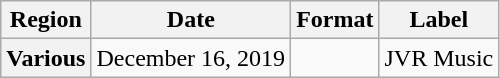<table class="wikitable plainrowheaders">
<tr>
<th scope="col">Region</th>
<th scope="col">Date</th>
<th scope="col">Format</th>
<th scope="col">Label</th>
</tr>
<tr>
<th scope="row">Various</th>
<td>December 16, 2019</td>
<td></td>
<td scope="row">JVR Music</td>
</tr>
</table>
